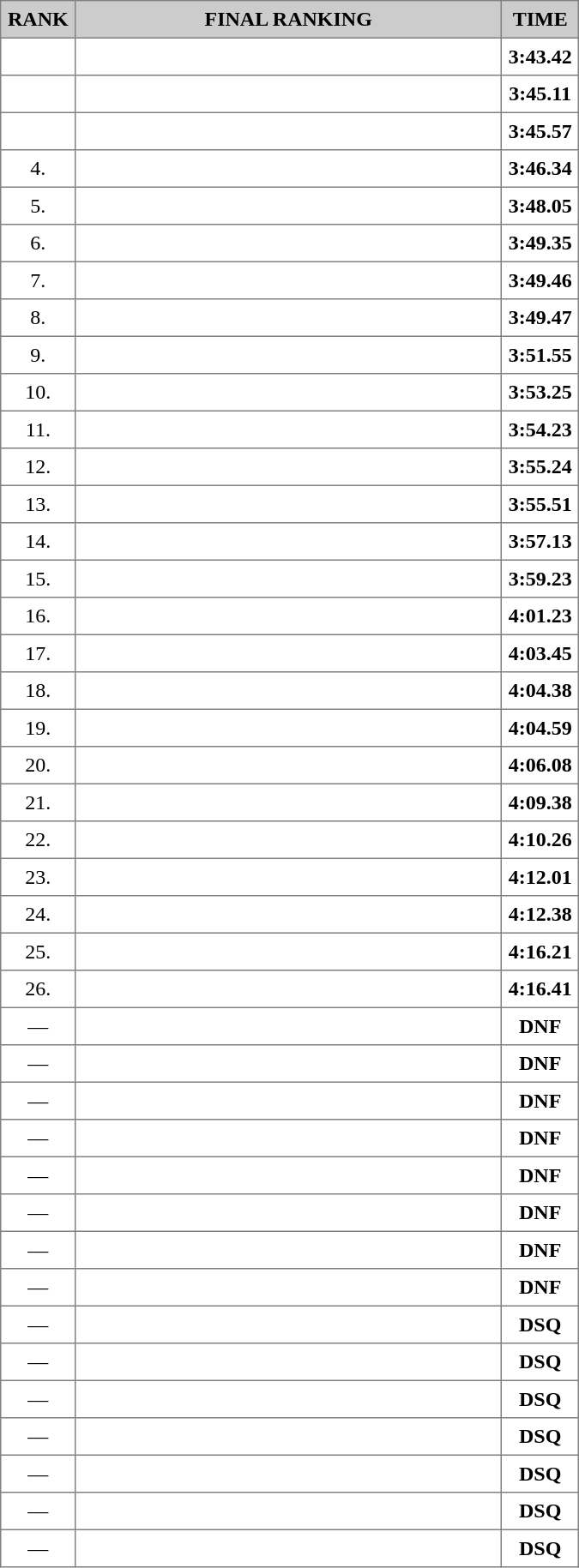<table border="1" cellspacing="2" cellpadding="5" style="border-collapse: collapse">
<tr bgcolor="cccccc">
<th>RANK</th>
<th align="center" style="width: 20em">FINAL RANKING</th>
<th>TIME</th>
</tr>
<tr>
<td align="center"></td>
<td></td>
<td align="center"><strong>3:43.42</strong></td>
</tr>
<tr>
<td align="center"></td>
<td></td>
<td align="center"><strong>3:45.11</strong></td>
</tr>
<tr>
<td align="center"></td>
<td></td>
<td align="center"><strong>3:45.57</strong></td>
</tr>
<tr>
<td align="center">4.</td>
<td></td>
<td align="center"><strong>3:46.34</strong></td>
</tr>
<tr>
<td align="center">5.</td>
<td></td>
<td align="center"><strong>3:48.05</strong></td>
</tr>
<tr>
<td align="center">6.</td>
<td></td>
<td align="center"><strong>3:49.35</strong></td>
</tr>
<tr>
<td align="center">7.</td>
<td></td>
<td align="center"><strong>3:49.46</strong></td>
</tr>
<tr>
<td align="center">8.</td>
<td></td>
<td align="center"><strong>3:49.47</strong></td>
</tr>
<tr>
<td align="center">9.</td>
<td></td>
<td align="center"><strong>3:51.55</strong></td>
</tr>
<tr>
<td align="center">10.</td>
<td></td>
<td align="center"><strong>3:53.25</strong></td>
</tr>
<tr>
<td align="center">11.</td>
<td></td>
<td align="center"><strong>3:54.23</strong></td>
</tr>
<tr>
<td align="center">12.</td>
<td></td>
<td align="center"><strong>3:55.24</strong></td>
</tr>
<tr>
<td align="center">13.</td>
<td></td>
<td align="center"><strong>3:55.51</strong></td>
</tr>
<tr>
<td align="center">14.</td>
<td></td>
<td align="center"><strong>3:57.13</strong></td>
</tr>
<tr>
<td align="center">15.</td>
<td></td>
<td align="center"><strong>3:59.23</strong></td>
</tr>
<tr>
<td align="center">16.</td>
<td></td>
<td align="center"><strong>4:01.23</strong></td>
</tr>
<tr>
<td align="center">17.</td>
<td></td>
<td align="center"><strong>4:03.45</strong></td>
</tr>
<tr>
<td align="center">18.</td>
<td></td>
<td align="center"><strong>4:04.38</strong></td>
</tr>
<tr>
<td align="center">19.</td>
<td></td>
<td align="center"><strong>4:04.59</strong></td>
</tr>
<tr>
<td align="center">20.</td>
<td></td>
<td align="center"><strong>4:06.08</strong></td>
</tr>
<tr>
<td align="center">21.</td>
<td></td>
<td align="center"><strong>4:09.38</strong></td>
</tr>
<tr>
<td align="center">22.</td>
<td></td>
<td align="center"><strong>4:10.26</strong></td>
</tr>
<tr>
<td align="center">23.</td>
<td></td>
<td align="center"><strong>4:12.01</strong></td>
</tr>
<tr>
<td align="center">24.</td>
<td></td>
<td align="center"><strong>4:12.38</strong></td>
</tr>
<tr>
<td align="center">25.</td>
<td></td>
<td align="center"><strong>4:16.21</strong></td>
</tr>
<tr>
<td align="center">26.</td>
<td></td>
<td align="center"><strong>4:16.41</strong></td>
</tr>
<tr>
<td align="center">—</td>
<td></td>
<td align="center"><strong>DNF</strong></td>
</tr>
<tr>
<td align="center">—</td>
<td></td>
<td align="center"><strong>DNF</strong></td>
</tr>
<tr>
<td align="center">—</td>
<td></td>
<td align="center"><strong>DNF</strong></td>
</tr>
<tr>
<td align="center">—</td>
<td></td>
<td align="center"><strong>DNF</strong></td>
</tr>
<tr>
<td align="center">—</td>
<td></td>
<td align="center"><strong>DNF</strong></td>
</tr>
<tr>
<td align="center">—</td>
<td></td>
<td align="center"><strong>DNF</strong></td>
</tr>
<tr>
<td align="center">—</td>
<td></td>
<td align="center"><strong>DNF</strong></td>
</tr>
<tr>
<td align="center">—</td>
<td></td>
<td align="center"><strong>DNF</strong></td>
</tr>
<tr>
<td align="center">—</td>
<td></td>
<td align="center"><strong>DSQ</strong></td>
</tr>
<tr>
<td align="center">—</td>
<td></td>
<td align="center"><strong>DSQ</strong></td>
</tr>
<tr>
<td align="center">—</td>
<td></td>
<td align="center"><strong>DSQ</strong></td>
</tr>
<tr>
<td align="center">—</td>
<td></td>
<td align="center"><strong>DSQ</strong></td>
</tr>
<tr>
<td align="center">—</td>
<td></td>
<td align="center"><strong>DSQ</strong></td>
</tr>
<tr>
<td align="center">—</td>
<td></td>
<td align="center"><strong>DSQ</strong></td>
</tr>
<tr>
<td align="center">—</td>
<td></td>
<td align="center"><strong>DSQ</strong></td>
</tr>
</table>
